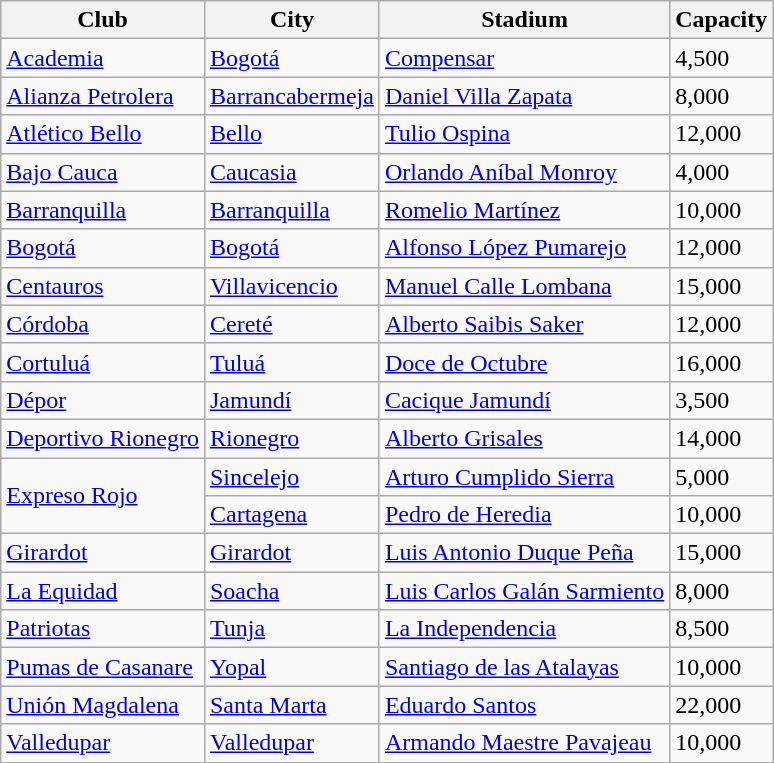<table class="wikitable sortable">
<tr>
<th>Club</th>
<th>City</th>
<th>Stadium</th>
<th>Capacity</th>
</tr>
<tr>
<td><a href='#'>Academia</a></td>
<td><a href='#'>Bogotá</a></td>
<td><a href='#'>Compensar</a></td>
<td>4,500</td>
</tr>
<tr>
<td><a href='#'>Alianza Petrolera</a></td>
<td><a href='#'>Barrancabermeja</a></td>
<td><a href='#'>Daniel Villa Zapata</a></td>
<td>8,000</td>
</tr>
<tr>
<td><a href='#'>Atlético Bello</a></td>
<td><a href='#'>Bello</a></td>
<td><a href='#'>Tulio Ospina</a></td>
<td>12,000</td>
</tr>
<tr>
<td><a href='#'>Bajo Cauca</a></td>
<td><a href='#'>Caucasia</a></td>
<td><a href='#'>Orlando Aníbal Monroy</a></td>
<td>4,000</td>
</tr>
<tr>
<td><a href='#'>Barranquilla</a></td>
<td><a href='#'>Barranquilla</a></td>
<td><a href='#'>Romelio Martínez</a></td>
<td>10,000</td>
</tr>
<tr>
<td><a href='#'>Bogotá</a></td>
<td><a href='#'>Bogotá</a></td>
<td><a href='#'>Alfonso López Pumarejo</a></td>
<td>12,000</td>
</tr>
<tr>
<td><a href='#'>Centauros</a></td>
<td><a href='#'>Villavicencio</a></td>
<td><a href='#'>Manuel Calle Lombana</a></td>
<td>15,000</td>
</tr>
<tr>
<td><a href='#'>Córdoba</a></td>
<td><a href='#'>Cereté</a></td>
<td><a href='#'>Alberto Saibis Saker</a></td>
<td>12,000</td>
</tr>
<tr>
<td><a href='#'>Cortuluá</a></td>
<td><a href='#'>Tuluá</a></td>
<td><a href='#'>Doce de Octubre</a></td>
<td>16,000</td>
</tr>
<tr>
<td><a href='#'>Dépor</a></td>
<td><a href='#'>Jamundí</a></td>
<td><a href='#'>Cacique Jamundí</a></td>
<td>3,500</td>
</tr>
<tr>
<td><a href='#'>Deportivo Rionegro</a></td>
<td><a href='#'>Rionegro</a></td>
<td><a href='#'>Alberto Grisales</a></td>
<td>14,000</td>
</tr>
<tr>
<td rowspan=2><a href='#'>Expreso Rojo</a></td>
<td><a href='#'>Sincelejo</a></td>
<td><a href='#'>Arturo Cumplido Sierra</a></td>
<td>5,000</td>
</tr>
<tr>
<td><a href='#'>Cartagena</a></td>
<td><a href='#'>Pedro de Heredia</a></td>
<td>10,000</td>
</tr>
<tr>
<td><a href='#'>Girardot</a></td>
<td><a href='#'>Girardot</a></td>
<td><a href='#'>Luis Antonio Duque Peña</a></td>
<td>15,000</td>
</tr>
<tr>
<td><a href='#'>La Equidad</a></td>
<td><a href='#'>Soacha</a></td>
<td><a href='#'>Luis Carlos Galán Sarmiento</a></td>
<td>8,000</td>
</tr>
<tr>
<td><a href='#'>Patriotas</a></td>
<td><a href='#'>Tunja</a></td>
<td><a href='#'>La Independencia</a></td>
<td>8,500</td>
</tr>
<tr>
<td><a href='#'>Pumas de Casanare</a></td>
<td><a href='#'>Yopal</a></td>
<td><a href='#'>Santiago de las Atalayas</a></td>
<td>10,000</td>
</tr>
<tr>
<td><a href='#'>Unión Magdalena</a></td>
<td><a href='#'>Santa Marta</a></td>
<td><a href='#'>Eduardo Santos</a></td>
<td>22,000</td>
</tr>
<tr>
<td><a href='#'>Valledupar</a></td>
<td><a href='#'>Valledupar</a></td>
<td><a href='#'>Armando Maestre Pavajeau</a></td>
<td>10,000</td>
</tr>
</table>
